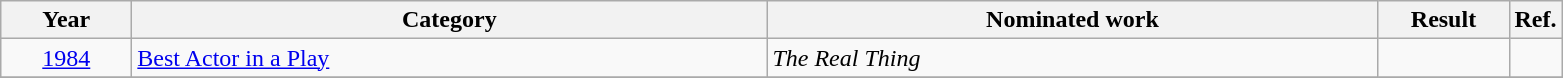<table class=wikitable>
<tr>
<th scope="col" style="width:5em;">Year</th>
<th scope="col" style="width:26em;">Category</th>
<th scope="col" style="width:25em;">Nominated work</th>
<th scope="col" style="width:5em;">Result</th>
<th>Ref.</th>
</tr>
<tr>
<td style="text-align:center;"><a href='#'>1984</a></td>
<td><a href='#'>Best Actor in a Play</a></td>
<td><em>The Real Thing</em></td>
<td></td>
<td style="text-align:center;"></td>
</tr>
<tr>
</tr>
</table>
